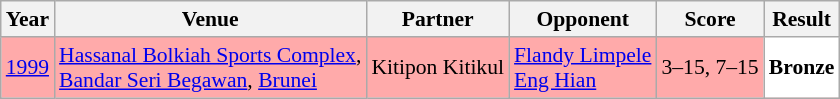<table class="sortable wikitable" style="font-size: 90%;">
<tr>
<th>Year</th>
<th>Venue</th>
<th>Partner</th>
<th>Opponent</th>
<th>Score</th>
<th>Result</th>
</tr>
<tr style="background:#FFAAAA">
<td align="center"><a href='#'>1999</a></td>
<td align="left"><a href='#'>Hassanal Bolkiah Sports Complex</a>,<br><a href='#'>Bandar Seri Begawan</a>, <a href='#'>Brunei</a></td>
<td align="left"> Kitipon Kitikul</td>
<td align="left"> <a href='#'>Flandy Limpele</a> <br>  <a href='#'>Eng Hian</a></td>
<td align="left">3–15, 7–15</td>
<td style="text-align:left; background:white"> <strong>Bronze</strong></td>
</tr>
</table>
